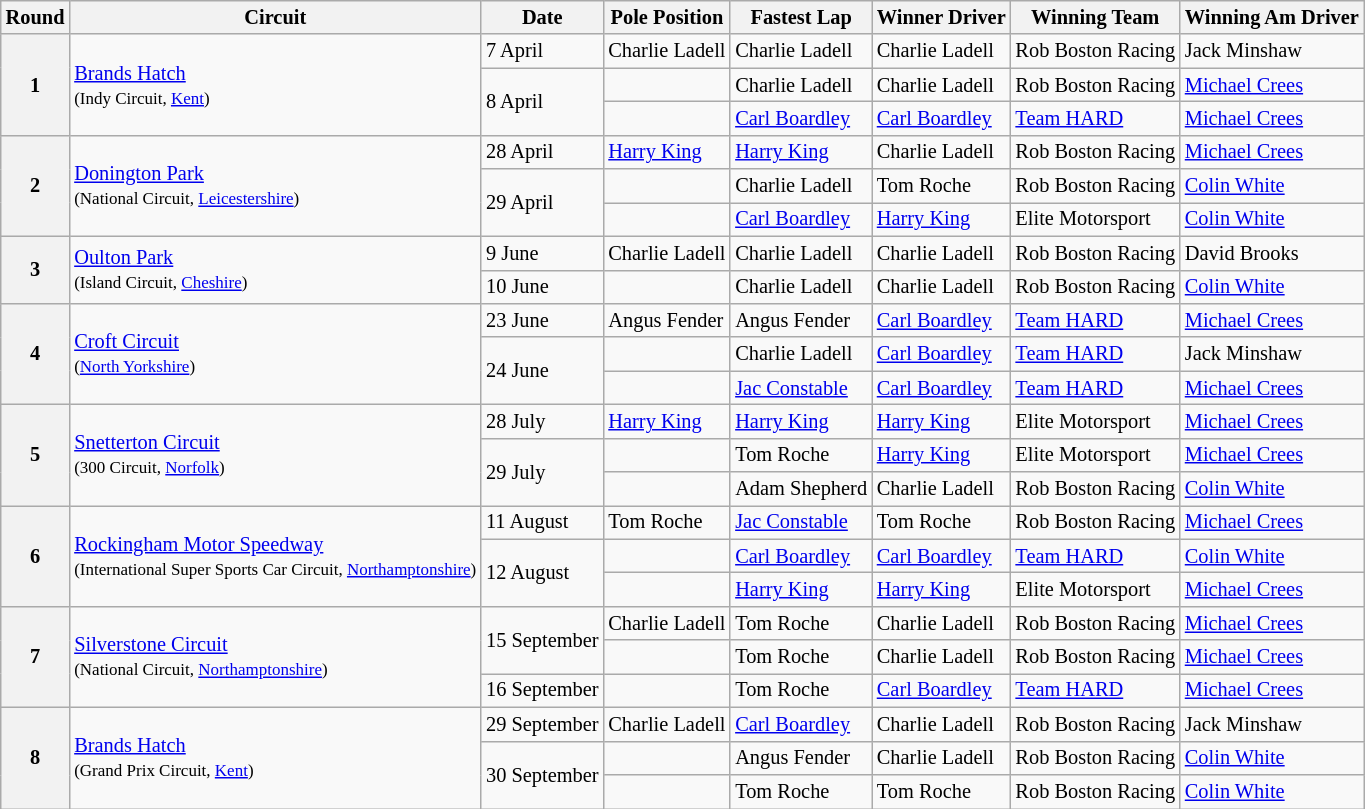<table class="wikitable" style="font-size: 85%">
<tr>
<th>Round</th>
<th>Circuit</th>
<th>Date</th>
<th>Pole Position</th>
<th>Fastest Lap</th>
<th>Winner Driver</th>
<th>Winning Team</th>
<th>Winning Am Driver</th>
</tr>
<tr>
<th rowspan=3>1</th>
<td rowspan=3><a href='#'>Brands Hatch</a><br><small>(Indy Circuit, <a href='#'>Kent</a>)</small></td>
<td>7 April</td>
<td> Charlie Ladell</td>
<td> Charlie Ladell</td>
<td> Charlie Ladell</td>
<td>Rob Boston Racing</td>
<td> Jack Minshaw</td>
</tr>
<tr>
<td rowspan=2>8 April</td>
<td></td>
<td> Charlie Ladell</td>
<td> Charlie Ladell</td>
<td>Rob Boston Racing</td>
<td> <a href='#'>Michael Crees</a></td>
</tr>
<tr>
<td></td>
<td> <a href='#'>Carl Boardley</a></td>
<td> <a href='#'>Carl Boardley</a></td>
<td><a href='#'>Team HARD</a></td>
<td> <a href='#'>Michael Crees</a></td>
</tr>
<tr>
<th rowspan=3>2</th>
<td rowspan=3><a href='#'>Donington Park</a><br><small>(National Circuit, <a href='#'>Leicestershire</a>)</small></td>
<td>28 April</td>
<td> <a href='#'>Harry King</a></td>
<td> <a href='#'>Harry King</a></td>
<td> Charlie Ladell</td>
<td>Rob Boston Racing</td>
<td> <a href='#'>Michael Crees</a></td>
</tr>
<tr>
<td rowspan=2>29 April</td>
<td></td>
<td> Charlie Ladell</td>
<td> Tom Roche</td>
<td>Rob Boston Racing</td>
<td> <a href='#'>Colin White</a></td>
</tr>
<tr>
<td></td>
<td> <a href='#'>Carl Boardley</a></td>
<td> <a href='#'>Harry King</a></td>
<td>Elite Motorsport</td>
<td> <a href='#'>Colin White</a></td>
</tr>
<tr>
<th rowspan=2>3</th>
<td rowspan=2><a href='#'>Oulton Park</a><br><small>(Island Circuit, <a href='#'>Cheshire</a>)</small></td>
<td>9 June</td>
<td> Charlie Ladell</td>
<td> Charlie Ladell</td>
<td> Charlie Ladell</td>
<td>Rob Boston Racing</td>
<td> David Brooks</td>
</tr>
<tr>
<td>10 June</td>
<td></td>
<td> Charlie Ladell</td>
<td> Charlie Ladell</td>
<td>Rob Boston Racing</td>
<td> <a href='#'>Colin White</a></td>
</tr>
<tr>
<th rowspan=3>4</th>
<td rowspan=3><a href='#'>Croft Circuit</a><br><small>(<a href='#'>North Yorkshire</a>)</small></td>
<td>23 June</td>
<td> Angus Fender</td>
<td> Angus Fender</td>
<td> <a href='#'>Carl Boardley</a></td>
<td><a href='#'>Team HARD</a></td>
<td> <a href='#'>Michael Crees</a></td>
</tr>
<tr>
<td rowspan=2>24 June</td>
<td></td>
<td> Charlie Ladell</td>
<td> <a href='#'>Carl Boardley</a></td>
<td><a href='#'>Team HARD</a></td>
<td> Jack Minshaw</td>
</tr>
<tr>
<td></td>
<td> <a href='#'>Jac Constable</a></td>
<td> <a href='#'>Carl Boardley</a></td>
<td><a href='#'>Team HARD</a></td>
<td> <a href='#'>Michael Crees</a></td>
</tr>
<tr>
<th rowspan=3>5</th>
<td rowspan=3><a href='#'>Snetterton Circuit</a><br><small>(300 Circuit, <a href='#'>Norfolk</a>)</small></td>
<td>28 July</td>
<td> <a href='#'>Harry King</a></td>
<td> <a href='#'>Harry King</a></td>
<td> <a href='#'>Harry King</a></td>
<td>Elite Motorsport</td>
<td> <a href='#'>Michael Crees</a></td>
</tr>
<tr>
<td rowspan=2>29 July</td>
<td></td>
<td> Tom Roche</td>
<td> <a href='#'>Harry King</a></td>
<td>Elite Motorsport</td>
<td> <a href='#'>Michael Crees</a></td>
</tr>
<tr>
<td></td>
<td> Adam Shepherd</td>
<td> Charlie Ladell</td>
<td>Rob Boston Racing</td>
<td> <a href='#'>Colin White</a></td>
</tr>
<tr>
<th rowspan=3>6</th>
<td rowspan=3><a href='#'>Rockingham Motor Speedway</a><br><small>(International Super Sports Car Circuit, <a href='#'>Northamptonshire</a>)</small></td>
<td>11 August</td>
<td> Tom Roche</td>
<td> <a href='#'>Jac Constable</a></td>
<td> Tom Roche</td>
<td>Rob Boston Racing</td>
<td> <a href='#'>Michael Crees</a></td>
</tr>
<tr>
<td rowspan=2>12 August</td>
<td></td>
<td> <a href='#'>Carl Boardley</a></td>
<td> <a href='#'>Carl Boardley</a></td>
<td><a href='#'>Team HARD</a></td>
<td> <a href='#'>Colin White</a></td>
</tr>
<tr>
<td></td>
<td> <a href='#'>Harry King</a></td>
<td> <a href='#'>Harry King</a></td>
<td>Elite Motorsport</td>
<td> <a href='#'>Michael Crees</a></td>
</tr>
<tr>
<th rowspan=3>7</th>
<td rowspan=3><a href='#'>Silverstone Circuit</a><br><small>(National Circuit, <a href='#'>Northamptonshire</a>)</small></td>
<td rowspan=2>15 September</td>
<td> Charlie Ladell</td>
<td> Tom Roche</td>
<td> Charlie Ladell</td>
<td>Rob Boston Racing</td>
<td> <a href='#'>Michael Crees</a></td>
</tr>
<tr>
<td></td>
<td> Tom Roche</td>
<td> Charlie Ladell</td>
<td>Rob Boston Racing</td>
<td> <a href='#'>Michael Crees</a></td>
</tr>
<tr>
<td>16 September</td>
<td></td>
<td> Tom Roche</td>
<td> <a href='#'>Carl Boardley</a></td>
<td><a href='#'>Team HARD</a></td>
<td> <a href='#'>Michael Crees</a></td>
</tr>
<tr>
<th rowspan=3>8</th>
<td rowspan=3><a href='#'>Brands Hatch</a><br><small>(Grand Prix Circuit, <a href='#'>Kent</a>)</small></td>
<td>29 September</td>
<td> Charlie Ladell</td>
<td> <a href='#'>Carl Boardley</a></td>
<td> Charlie Ladell</td>
<td>Rob Boston Racing</td>
<td> Jack Minshaw</td>
</tr>
<tr>
<td rowspan=2>30 September</td>
<td></td>
<td> Angus Fender</td>
<td> Charlie Ladell</td>
<td>Rob Boston Racing</td>
<td> <a href='#'>Colin White</a></td>
</tr>
<tr>
<td></td>
<td> Tom Roche</td>
<td> Tom Roche</td>
<td>Rob Boston Racing</td>
<td> <a href='#'>Colin White</a></td>
</tr>
</table>
